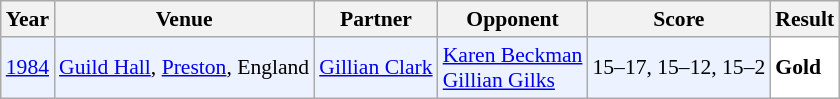<table class="sortable wikitable" style="font-size: 90%;">
<tr>
<th>Year</th>
<th>Venue</th>
<th>Partner</th>
<th>Opponent</th>
<th>Score</th>
<th>Result</th>
</tr>
<tr style="background:#ECF2FF">
<td align="center"><a href='#'>1984</a></td>
<td align="left"><a href='#'>Guild Hall</a>, <a href='#'>Preston</a>, England</td>
<td align="left"> <a href='#'>Gillian Clark</a></td>
<td align="left"> <a href='#'>Karen Beckman</a><br> <a href='#'>Gillian Gilks</a></td>
<td align="left">15–17, 15–12, 15–2</td>
<td style="text-align:left; background:white"> <strong>Gold</strong></td>
</tr>
</table>
